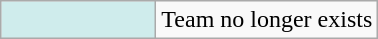<table class="wikitable">
<tr>
<td style="background-color:#CFECEC; border:1px solid #aaaaaa; width:6em"></td>
<td>Team no longer exists</td>
</tr>
</table>
